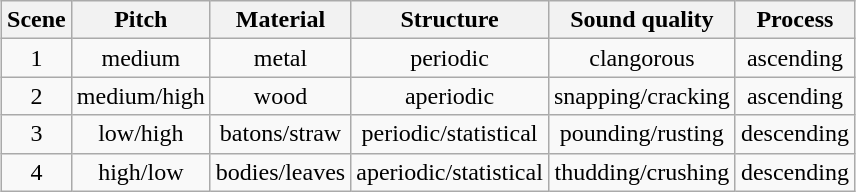<table class="wikitable" border="1" align="center" style="margin: 1em auto 1em auto; text-align:center; width:200px">
<tr>
<th>Scene</th>
<th>Pitch</th>
<th>Material</th>
<th>Structure</th>
<th>Sound quality</th>
<th>Process</th>
</tr>
<tr>
<td>1</td>
<td>medium</td>
<td>metal</td>
<td>periodic</td>
<td>clangorous</td>
<td>ascending</td>
</tr>
<tr>
<td>2</td>
<td>medium/high</td>
<td>wood</td>
<td>aperiodic</td>
<td>snapping/cracking</td>
<td>ascending</td>
</tr>
<tr>
<td>3</td>
<td>low/high</td>
<td>batons/straw</td>
<td>periodic/statistical</td>
<td>pounding/rusting</td>
<td>descending</td>
</tr>
<tr>
<td>4</td>
<td>high/low</td>
<td>bodies/leaves</td>
<td>aperiodic/statistical</td>
<td>thudding/crushing</td>
<td>descending</td>
</tr>
</table>
